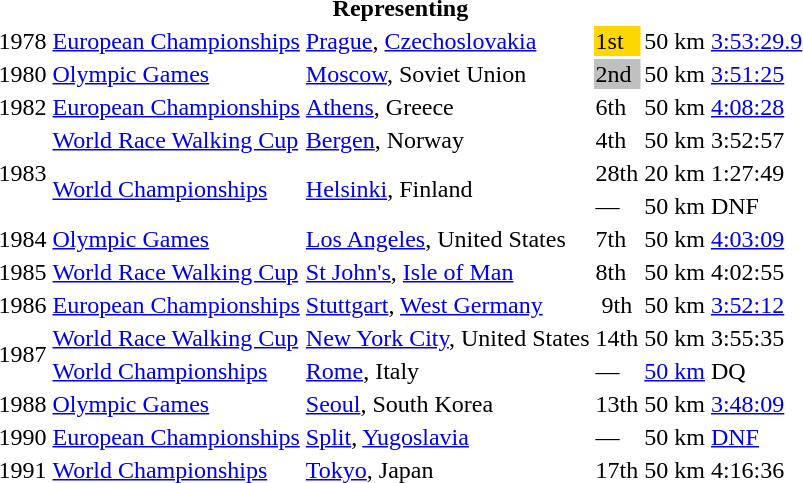<table>
<tr>
<th colspan="6">Representing </th>
</tr>
<tr>
<td>1978</td>
<td><a href='#'>European Championships</a></td>
<td><a href='#'>Prague</a>, <a href='#'>Czechoslovakia</a></td>
<td bgcolor=gold>1st</td>
<td>50 km</td>
<td><a href='#'>3:53:29.9</a></td>
</tr>
<tr>
<td>1980</td>
<td><a href='#'>Olympic Games</a></td>
<td><a href='#'>Moscow</a>, Soviet Union</td>
<td bgcolor="silver">2nd</td>
<td>50 km</td>
<td><a href='#'>3:51:25</a></td>
</tr>
<tr>
<td>1982</td>
<td><a href='#'>European Championships</a></td>
<td><a href='#'>Athens</a>, Greece</td>
<td>6th</td>
<td>50 km</td>
<td><a href='#'>4:08:28</a></td>
</tr>
<tr>
<td rowspan=3>1983</td>
<td><a href='#'>World Race Walking Cup</a></td>
<td><a href='#'>Bergen</a>, Norway</td>
<td>4th</td>
<td>50 km</td>
<td>3:52:57</td>
</tr>
<tr>
<td rowspan=2><a href='#'>World Championships</a></td>
<td rowspan=2><a href='#'>Helsinki</a>, Finland</td>
<td>28th</td>
<td>20 km</td>
<td>1:27:49</td>
</tr>
<tr>
<td>—</td>
<td>50 km</td>
<td>DNF</td>
</tr>
<tr>
<td>1984</td>
<td><a href='#'>Olympic Games</a></td>
<td><a href='#'>Los Angeles</a>, United States</td>
<td>7th</td>
<td>50 km</td>
<td><a href='#'>4:03:09</a></td>
</tr>
<tr>
<td>1985</td>
<td><a href='#'>World Race Walking Cup</a></td>
<td><a href='#'>St John's</a>, <a href='#'>Isle of Man</a></td>
<td>8th</td>
<td>50 km</td>
<td>4:02:55</td>
</tr>
<tr>
<td>1986</td>
<td><a href='#'>European Championships</a></td>
<td><a href='#'>Stuttgart</a>, <a href='#'>West Germany</a></td>
<td align="center">9th</td>
<td>50 km</td>
<td><a href='#'>3:52:12</a></td>
</tr>
<tr>
<td rowspan=2>1987</td>
<td><a href='#'>World Race Walking Cup</a></td>
<td><a href='#'>New York City</a>, United States</td>
<td>14th</td>
<td>50 km</td>
<td>3:55:35</td>
</tr>
<tr>
<td><a href='#'>World Championships</a></td>
<td><a href='#'>Rome</a>, Italy</td>
<td>—</td>
<td><a href='#'>50 km</a></td>
<td>DQ</td>
</tr>
<tr>
<td>1988</td>
<td><a href='#'>Olympic Games</a></td>
<td><a href='#'>Seoul</a>, South Korea</td>
<td>13th</td>
<td>50 km</td>
<td><a href='#'>3:48:09</a></td>
</tr>
<tr>
<td>1990</td>
<td><a href='#'>European Championships</a></td>
<td><a href='#'>Split</a>, <a href='#'>Yugoslavia</a></td>
<td>—</td>
<td>50 km</td>
<td><a href='#'>DNF</a></td>
</tr>
<tr>
<td>1991</td>
<td><a href='#'>World Championships</a></td>
<td><a href='#'>Tokyo</a>, Japan</td>
<td align="center">17th</td>
<td>50 km</td>
<td>4:16:36</td>
</tr>
</table>
